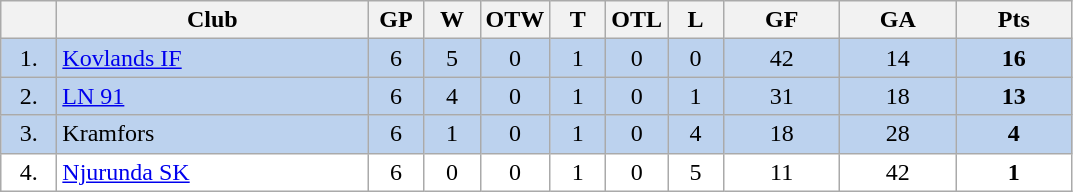<table class="wikitable">
<tr>
<th width="30"></th>
<th width="200">Club</th>
<th width="30">GP</th>
<th width="30">W</th>
<th width="30">OTW</th>
<th width="30">T</th>
<th width="30">OTL</th>
<th width="30">L</th>
<th width="70">GF</th>
<th width="70">GA</th>
<th width="70">Pts</th>
</tr>
<tr bgcolor="#BCD2EE" align="center">
<td>1.</td>
<td align="left"><a href='#'>Kovlands IF</a></td>
<td>6</td>
<td>5</td>
<td>0</td>
<td>1</td>
<td>0</td>
<td>0</td>
<td>42</td>
<td>14</td>
<td><strong>16</strong></td>
</tr>
<tr bgcolor="#BCD2EE" align="center">
<td>2.</td>
<td align="left"><a href='#'>LN 91</a></td>
<td>6</td>
<td>4</td>
<td>0</td>
<td>1</td>
<td>0</td>
<td>1</td>
<td>31</td>
<td>18</td>
<td><strong>13</strong></td>
</tr>
<tr bgcolor="#BCD2EE" align="center">
<td>3.</td>
<td align="left">Kramfors</td>
<td>6</td>
<td>1</td>
<td>0</td>
<td>1</td>
<td>0</td>
<td>4</td>
<td>18</td>
<td>28</td>
<td><strong>4</strong></td>
</tr>
<tr bgcolor="#FFFFFF" align="center">
<td>4.</td>
<td align="left"><a href='#'>Njurunda SK</a></td>
<td>6</td>
<td>0</td>
<td>0</td>
<td>1</td>
<td>0</td>
<td>5</td>
<td>11</td>
<td>42</td>
<td><strong>1</strong></td>
</tr>
</table>
